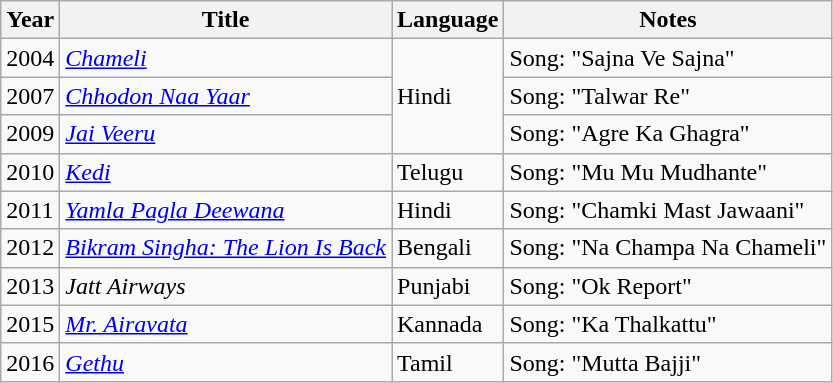<table class="wikitable sortable">
<tr>
<th>Year</th>
<th>Title</th>
<th>Language</th>
<th>Notes</th>
</tr>
<tr>
<td>2004</td>
<td><em><a href='#'>Chameli</a></em></td>
<td rowspan="3">Hindi</td>
<td>Song: "Sajna Ve Sajna"</td>
</tr>
<tr>
<td>2007</td>
<td><em><a href='#'>Chhodon Naa Yaar</a></em></td>
<td>Song: "Talwar Re"</td>
</tr>
<tr>
<td>2009</td>
<td><em><a href='#'>Jai Veeru</a></em></td>
<td>Song: "Agre Ka Ghagra"</td>
</tr>
<tr>
<td>2010</td>
<td><em><a href='#'>Kedi</a></em></td>
<td>Telugu</td>
<td>Song: "Mu Mu Mudhante"</td>
</tr>
<tr>
<td>2011</td>
<td><em><a href='#'>Yamla Pagla Deewana</a></em></td>
<td>Hindi</td>
<td>Song: "Chamki Mast Jawaani"</td>
</tr>
<tr>
<td>2012</td>
<td><em><a href='#'>Bikram Singha: The Lion Is Back</a></em></td>
<td>Bengali</td>
<td>Song: "Na Champa Na Chameli"</td>
</tr>
<tr>
<td>2013</td>
<td><em>Jatt Airways</em></td>
<td>Punjabi</td>
<td>Song: "Ok Report"</td>
</tr>
<tr>
<td>2015</td>
<td><em><a href='#'>Mr. Airavata</a></em></td>
<td>Kannada</td>
<td>Song: "Ka Thalkattu"</td>
</tr>
<tr>
<td>2016</td>
<td><em><a href='#'>Gethu</a></em></td>
<td>Tamil</td>
<td>Song: "Mutta Bajji"</td>
</tr>
</table>
